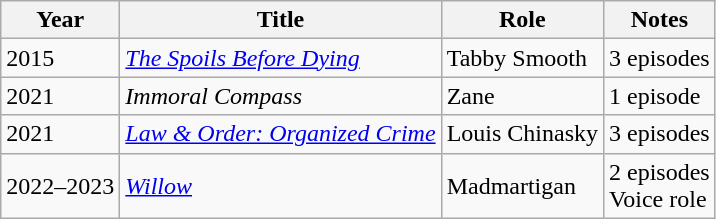<table class="wikitable plainrowheaders sortable">
<tr>
<th scope="col">Year</th>
<th scope="col">Title</th>
<th scope="col">Role</th>
<th scope="col">Notes</th>
</tr>
<tr>
<td>2015</td>
<td><em><a href='#'>The Spoils Before Dying</a></em></td>
<td>Tabby Smooth</td>
<td>3 episodes</td>
</tr>
<tr>
<td>2021</td>
<td><em>Immoral Compass</em></td>
<td>Zane</td>
<td>1 episode</td>
</tr>
<tr>
<td>2021</td>
<td><em><a href='#'>Law & Order: Organized Crime</a></em></td>
<td>Louis Chinasky</td>
<td>3 episodes</td>
</tr>
<tr>
<td>2022–2023</td>
<td><em><a href='#'>Willow</a></em></td>
<td>Madmartigan</td>
<td>2 episodes<br>Voice role</td>
</tr>
</table>
